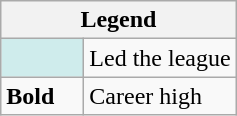<table class="wikitable">
<tr>
<th colspan="2">Legend</th>
</tr>
<tr>
<td style="background:#CFECEC; width:3em;"></td>
<td>Led the league</td>
</tr>
<tr>
<td style="width:3em;"><strong>Bold</strong></td>
<td>Career high</td>
</tr>
</table>
